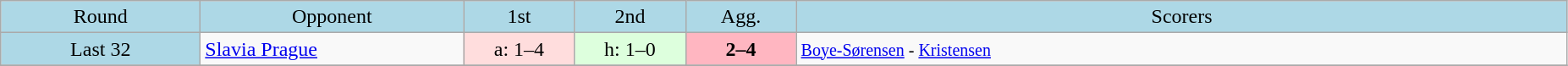<table class="wikitable" style="text-align:center">
<tr bgcolor=lightblue>
<td width=150px>Round</td>
<td width=200px>Opponent</td>
<td width=80px>1st</td>
<td width=80px>2nd</td>
<td width=80px>Agg.</td>
<td width=600px>Scorers</td>
</tr>
<tr>
<td bgcolor=lightblue>Last 32</td>
<td align=left> <a href='#'>Slavia Prague</a></td>
<td bgcolor="#ffdddd">a: 1–4</td>
<td bgcolor="#ddffdd">h: 1–0</td>
<td bgcolor=lightpink><strong>2–4</strong></td>
<td align=left><small><a href='#'>Boye-Sørensen</a> - <a href='#'>Kristensen</a></small></td>
</tr>
<tr>
</tr>
</table>
